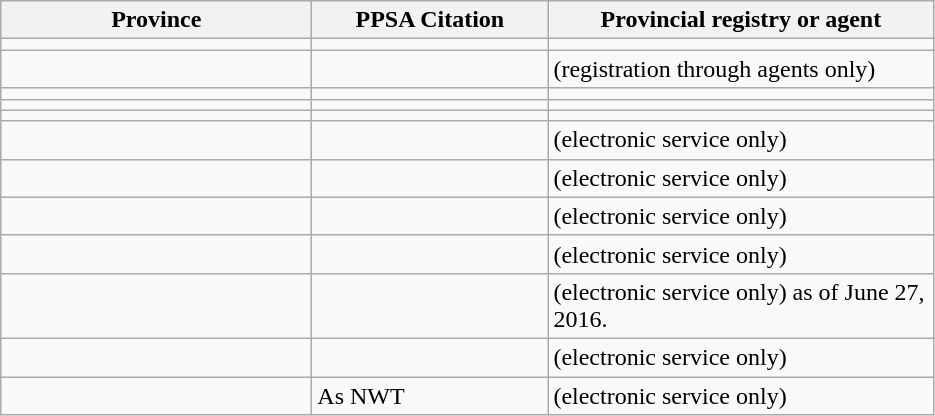<table class="wikitable">
<tr>
<th scope="col" width="200">Province</th>
<th scope="col" width="150">PPSA Citation</th>
<th scope="col" width="250">Provincial registry or agent</th>
</tr>
<tr valign="top">
<td scope="row" align="left"></td>
<td></td>
<td></td>
</tr>
<tr valign="top">
<td scope="row" align="left"></td>
<td></td>
<td> (registration through agents only)</td>
</tr>
<tr valign="top">
<td scope="row" align="left"></td>
<td></td>
<td></td>
</tr>
<tr valign="top">
<td scope="row" align="left"></td>
<td></td>
<td></td>
</tr>
<tr valign="top">
<td scope="row" align="left"></td>
<td></td>
<td></td>
</tr>
<tr valign="top">
<td scope="row" align="left"></td>
<td></td>
<td> (electronic service only)</td>
</tr>
<tr valign="top">
<td scope="row" align="left"></td>
<td></td>
<td> (electronic service only)</td>
</tr>
<tr valign="top">
<td scope="row" align="left"></td>
<td></td>
<td> (electronic service only)</td>
</tr>
<tr valign="top">
<td scope="row" align="left"></td>
<td></td>
<td> (electronic service only)</td>
</tr>
<tr valign="top">
<td scope="row" align="left"></td>
<td></td>
<td> (electronic service only)  as of June 27, 2016.</td>
</tr>
<tr valign="top">
<td scope="row" align="left"></td>
<td></td>
<td> (electronic service only)</td>
</tr>
<tr valign="top">
<td scope="row" align="left"></td>
<td>As NWT</td>
<td> (electronic service only)</td>
</tr>
</table>
